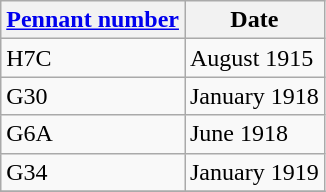<table class="wikitable" style="text-align:left">
<tr>
<th><a href='#'>Pennant number</a></th>
<th>Date</th>
</tr>
<tr>
<td>H7C</td>
<td>August 1915</td>
</tr>
<tr>
<td>G30</td>
<td>January 1918</td>
</tr>
<tr>
<td>G6A</td>
<td>June 1918</td>
</tr>
<tr>
<td>G34</td>
<td>January 1919</td>
</tr>
<tr>
</tr>
</table>
